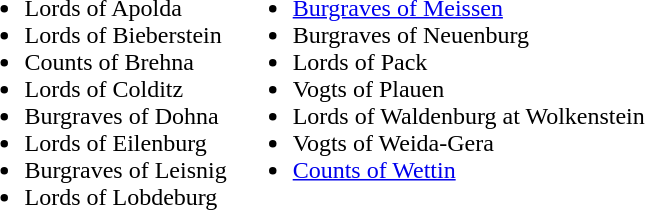<table>
<tr>
<td><br><ul><li>Lords of Apolda</li><li>Lords of Bieberstein</li><li>Counts of Brehna</li><li>Lords of Colditz</li><li>Burgraves of Dohna</li><li>Lords of Eilenburg</li><li>Burgraves of Leisnig</li><li>Lords of Lobdeburg</li></ul></td>
<td valign="top"><br><ul><li><a href='#'>Burgraves of Meissen</a></li><li>Burgraves of Neuenburg</li><li>Lords of Pack</li><li>Vogts of Plauen</li><li>Lords of Waldenburg at Wolkenstein</li><li>Vogts of Weida-Gera</li><li><a href='#'>Counts of Wettin</a></li></ul></td>
</tr>
</table>
